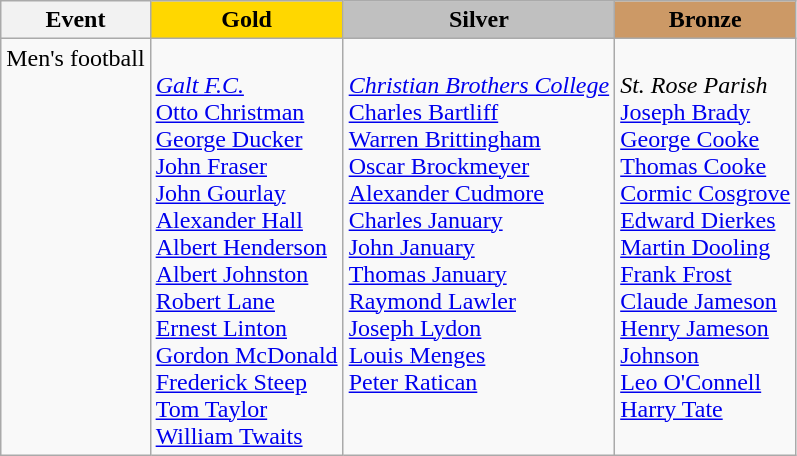<table class=wikitable>
<tr>
<th>Event</th>
<td align=center bgcolor=gold><strong>Gold</strong></td>
<td align=center bgcolor=silver><strong>Silver</strong></td>
<td align=center bgcolor=cc9966><strong>Bronze</strong></td>
</tr>
<tr valign="top">
<td>Men's football</td>
<td><br> <em><a href='#'>Galt F.C.</a></em><br><a href='#'>Otto Christman</a><br><a href='#'>George Ducker</a><br><a href='#'>John Fraser</a><br><a href='#'>John Gourlay</a><br><a href='#'>Alexander Hall</a><br><a href='#'>Albert Henderson</a><br><a href='#'>Albert Johnston</a><br><a href='#'>Robert Lane</a><br><a href='#'>Ernest Linton</a><br><a href='#'>Gordon McDonald</a><br><a href='#'>Frederick Steep</a><br><a href='#'>Tom Taylor</a><br><a href='#'>William Twaits</a></td>
<td><br> <em><a href='#'>Christian Brothers College</a></em><br><a href='#'>Charles Bartliff</a><br><a href='#'>Warren Brittingham</a><br><a href='#'>Oscar Brockmeyer</a><br><a href='#'>Alexander Cudmore</a><br><a href='#'>Charles January</a><br><a href='#'>John January</a><br><a href='#'>Thomas January</a><br><a href='#'>Raymond Lawler</a><br><a href='#'>Joseph Lydon</a><br><a href='#'>Louis Menges</a><br><a href='#'>Peter Ratican</a></td>
<td><br> <em>St. Rose Parish</em><br><a href='#'>Joseph Brady</a><br><a href='#'>George Cooke</a><br><a href='#'>Thomas Cooke</a><br><a href='#'>Cormic Cosgrove</a><br><a href='#'>Edward Dierkes</a><br><a href='#'>Martin Dooling</a><br><a href='#'>Frank Frost</a><br><a href='#'>Claude Jameson</a><br><a href='#'>Henry Jameson</a><br><a href='#'>Johnson</a><br><a href='#'>Leo O'Connell</a><br><a href='#'>Harry Tate</a></td>
</tr>
</table>
